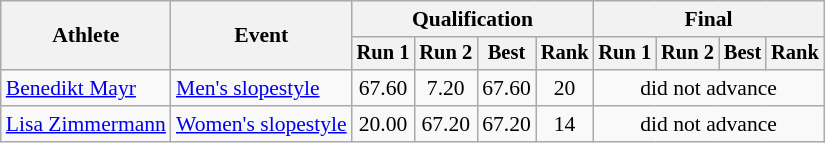<table class="wikitable" style="font-size:90%">
<tr>
<th rowspan="2">Athlete</th>
<th rowspan="2">Event</th>
<th colspan="4">Qualification</th>
<th colspan="4">Final</th>
</tr>
<tr style="font-size:95%">
<th>Run 1</th>
<th>Run 2</th>
<th>Best</th>
<th>Rank</th>
<th>Run 1</th>
<th>Run 2</th>
<th>Best</th>
<th>Rank</th>
</tr>
<tr align=center>
<td align=left><a href='#'>Benedikt Mayr</a></td>
<td align=left><a href='#'>Men's slopestyle</a></td>
<td>67.60</td>
<td>7.20</td>
<td>67.60</td>
<td>20</td>
<td colspan=4>did not advance</td>
</tr>
<tr align=center>
<td align=left><a href='#'>Lisa Zimmermann</a></td>
<td align=left><a href='#'>Women's slopestyle</a></td>
<td>20.00</td>
<td>67.20</td>
<td>67.20</td>
<td>14</td>
<td colspan=4>did not advance</td>
</tr>
</table>
